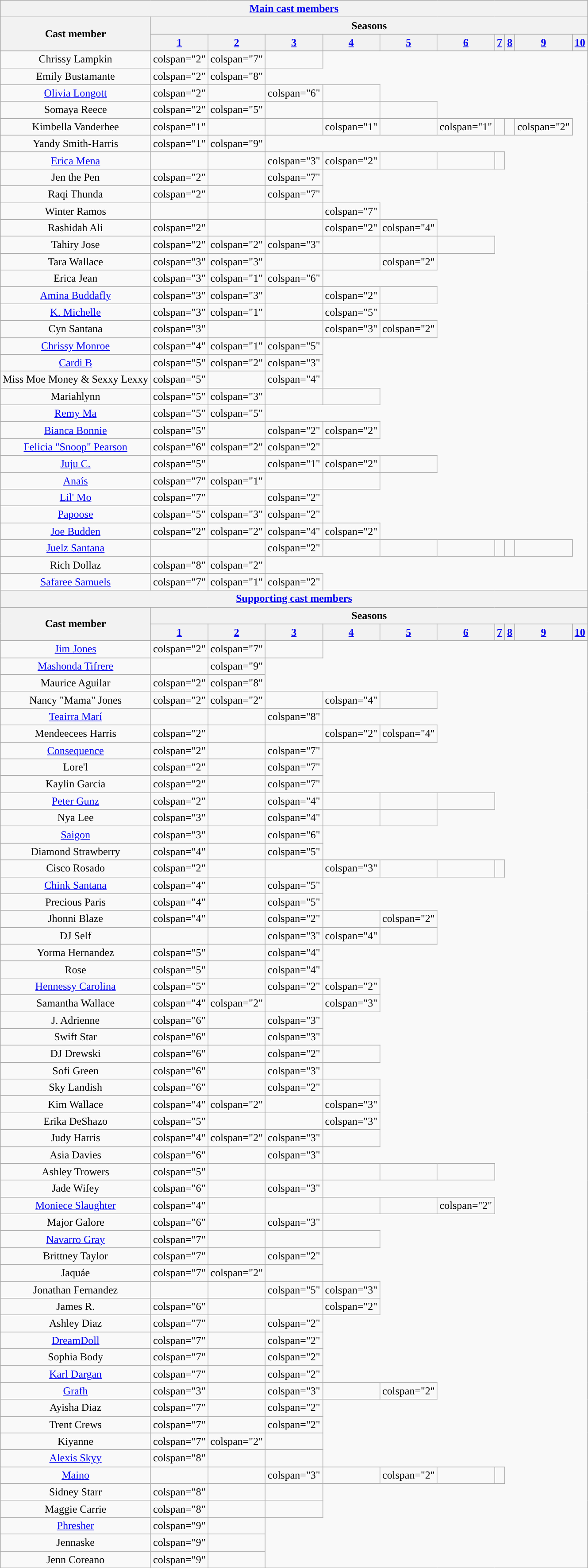<table class="wikitable plainrowheaders" style="text-align:center;">
<tr>
<th colspan=11><a href='#'>Main cast members</a></th>
</tr>
<tr>
<th rowspan="2" scope="col">Cast member</th>
<th scope="col" colspan="10">Seasons</th>
</tr>
<tr>
<th scope="col"><a href='#'>1</a></th>
<th scope="col"><a href='#'>2</a></th>
<th scope="col"><a href='#'>3</a></th>
<th scope="col"><a href='#'>4</a></th>
<th scope="col"><a href='#'>5</a></th>
<th scope="col"><a href='#'>6</a></th>
<th scope="col"><a href='#'>7</a></th>
<th scope="col"><a href='#'>8</a></th>
<th scope="col"><a href='#'>9</a></th>
<th scope="col"><a href='#'>10</a></th>
</tr>
<tr>
</tr>
<tr>
<td scope="row">Chrissy Lampkin</td>
<td>colspan="2" </td>
<td>colspan="7" </td>
<td></td>
</tr>
<tr>
<td scope="row">Emily Bustamante</td>
<td>colspan="2" </td>
<td>colspan="8" </td>
</tr>
<tr>
<td scope="row"><a href='#'>Olivia Longott</a></td>
<td>colspan="2" </td>
<td></td>
<td>colspan="6" </td>
<td></td>
</tr>
<tr>
<td scope="row">Somaya Reece</td>
<td>colspan="2" </td>
<td>colspan="5" </td>
<td></td>
<td></td>
<td></td>
</tr>
<tr>
<td scope="row">Kimbella Vanderhee</td>
<td>colspan="1" </td>
<td></td>
<td></td>
<td>colspan="1" </td>
<td></td>
<td>colspan="1" </td>
<td></td>
<td></td>
<td>colspan="2" </td>
</tr>
<tr>
<td scope="row">Yandy Smith-Harris</td>
<td>colspan="1" </td>
<td>colspan="9" </td>
</tr>
<tr>
<td scope="row"><a href='#'>Erica Mena</a></td>
<td></td>
<td></td>
<td>colspan="3" </td>
<td>colspan="2" </td>
<td></td>
<td></td>
<td></td>
</tr>
<tr>
<td scope="row">Jen the Pen</td>
<td>colspan="2" </td>
<td></td>
<td>colspan="7" </td>
</tr>
<tr>
<td scope="row">Raqi Thunda</td>
<td>colspan="2" </td>
<td></td>
<td>colspan="7" </td>
</tr>
<tr>
<td scope="row">Winter Ramos</td>
<td></td>
<td></td>
<td></td>
<td>colspan="7" </td>
</tr>
<tr>
<td scope="row">Rashidah Ali</td>
<td>colspan="2" </td>
<td></td>
<td></td>
<td>colspan="2" </td>
<td>colspan="4" </td>
</tr>
<tr>
<td scope="row">Tahiry Jose</td>
<td>colspan="2" </td>
<td>colspan="2" </td>
<td>colspan="3" </td>
<td></td>
<td></td>
<td></td>
</tr>
<tr>
<td scope="row">Tara Wallace</td>
<td>colspan="3" </td>
<td>colspan="3" </td>
<td></td>
<td></td>
<td>colspan="2" </td>
</tr>
<tr>
<td scope="row">Erica Jean</td>
<td>colspan="3" </td>
<td>colspan="1" </td>
<td>colspan="6" </td>
</tr>
<tr>
<td scope="row"><a href='#'>Amina Buddafly</a></td>
<td>colspan="3" </td>
<td>colspan="3" </td>
<td></td>
<td>colspan="2" </td>
<td></td>
</tr>
<tr>
<td scope="row"><a href='#'>K. Michelle</a></td>
<td>colspan="3" </td>
<td>colspan="1" </td>
<td></td>
<td>colspan="5" </td>
</tr>
<tr>
<td scope="row">Cyn Santana</td>
<td>colspan="3" </td>
<td></td>
<td></td>
<td>colspan="3" </td>
<td>colspan="2" </td>
</tr>
<tr>
<td scope="row"><a href='#'>Chrissy Monroe</a></td>
<td>colspan="4" </td>
<td>colspan="1" </td>
<td>colspan="5" </td>
</tr>
<tr>
<td scope="row"><a href='#'>Cardi B</a></td>
<td>colspan="5" </td>
<td>colspan="2" </td>
<td>colspan="3" </td>
</tr>
<tr>
<td scope="row">Miss Moe Money & Sexxy Lexxy</td>
<td>colspan="5" </td>
<td></td>
<td>colspan="4" </td>
</tr>
<tr>
<td scope="row">Mariahlynn</td>
<td>colspan="5" </td>
<td>colspan="3" </td>
<td></td>
<td></td>
</tr>
<tr>
<td scope="row"><a href='#'>Remy Ma</a></td>
<td>colspan="5" </td>
<td>colspan="5" </td>
</tr>
<tr>
<td scope="row"><a href='#'>Bianca Bonnie</a></td>
<td>colspan="5" </td>
<td></td>
<td>colspan="2" </td>
<td>colspan="2" </td>
</tr>
<tr>
<td scope="row"><a href='#'>Felicia "Snoop" Pearson</a></td>
<td>colspan="6" </td>
<td>colspan="2" </td>
<td>colspan="2" </td>
</tr>
<tr>
<td scope="row"><a href='#'>Juju C.</a></td>
<td>colspan="5" </td>
<td></td>
<td>colspan="1" </td>
<td>colspan="2" </td>
<td></td>
</tr>
<tr>
<td scope="row"><a href='#'>Anaís</a></td>
<td>colspan="7" </td>
<td>colspan="1" </td>
<td></td>
<td></td>
</tr>
<tr>
<td scope="row"><a href='#'>Lil' Mo</a></td>
<td>colspan="7" </td>
<td></td>
<td>colspan="2" </td>
</tr>
<tr>
<td scope="row"><a href='#'>Papoose</a></td>
<td>colspan="5" </td>
<td>colspan="3" </td>
<td>colspan="2" </td>
</tr>
<tr>
<td scope="row"><a href='#'>Joe Budden</a></td>
<td>colspan="2" </td>
<td>colspan="2" </td>
<td>colspan="4" </td>
<td>colspan="2" </td>
</tr>
<tr>
<td scope="row"><a href='#'>Juelz Santana</a></td>
<td></td>
<td></td>
<td>colspan="2" </td>
<td></td>
<td></td>
<td></td>
<td></td>
<td></td>
<td></td>
</tr>
<tr>
<td scope="row">Rich Dollaz</td>
<td>colspan="8" </td>
<td>colspan="2" </td>
</tr>
<tr>
<td scope="row"><a href='#'>Safaree Samuels</a></td>
<td>colspan="7" </td>
<td>colspan="1" </td>
<td>colspan="2" </td>
</tr>
<tr>
<th colspan=11><a href='#'>Supporting cast members</a></th>
</tr>
<tr>
<th rowspan="2" scope="col">Cast member</th>
<th scope="col" colspan="10">Seasons</th>
</tr>
<tr>
<th scope="col"><a href='#'>1</a></th>
<th scope="col"><a href='#'>2</a></th>
<th scope="col"><a href='#'>3</a></th>
<th scope="col"><a href='#'>4</a></th>
<th scope="col"><a href='#'>5</a></th>
<th scope="col"><a href='#'>6</a></th>
<th scope="col"><a href='#'>7</a></th>
<th scope="col"><a href='#'>8</a></th>
<th scope="col"><a href='#'>9</a></th>
<th scope="col"><a href='#'>10</a></th>
</tr>
<tr>
<td scope="row"><a href='#'>Jim Jones</a></td>
<td>colspan="2" </td>
<td>colspan="7" </td>
<td></td>
</tr>
<tr>
<td scope="row"><a href='#'>Mashonda Tifrere</a></td>
<td></td>
<td>colspan="9" </td>
</tr>
<tr>
<td scope="row">Maurice Aguilar</td>
<td>colspan="2" </td>
<td>colspan="8" </td>
</tr>
<tr>
<td scope="row">Nancy "Mama" Jones</td>
<td>colspan="2" </td>
<td>colspan="2" </td>
<td></td>
<td>colspan="4" </td>
<td></td>
</tr>
<tr>
<td scope="row"><a href='#'>Teairra Marí</a></td>
<td></td>
<td></td>
<td>colspan="8" </td>
</tr>
<tr>
<td scope="row">Mendeecees Harris</td>
<td>colspan="2" </td>
<td></td>
<td></td>
<td>colspan="2" </td>
<td>colspan="4" </td>
</tr>
<tr>
<td scope="row"><a href='#'>Consequence</a></td>
<td>colspan="2" </td>
<td></td>
<td>colspan="7" </td>
</tr>
<tr>
<td scope="row">Lore'l</td>
<td>colspan="2" </td>
<td></td>
<td>colspan="7" </td>
</tr>
<tr>
<td scope="row">Kaylin Garcia</td>
<td>colspan="2" </td>
<td></td>
<td>colspan="7" </td>
</tr>
<tr>
<td scope="row"><a href='#'>Peter Gunz</a></td>
<td>colspan="2" </td>
<td></td>
<td>colspan="4" </td>
<td></td>
<td></td>
<td></td>
</tr>
<tr>
<td scope="row">Nya Lee</td>
<td>colspan="3" </td>
<td></td>
<td>colspan="4" </td>
<td></td>
<td></td>
</tr>
<tr>
<td scope="row"><a href='#'>Saigon</a></td>
<td>colspan="3" </td>
<td></td>
<td>colspan="6" </td>
</tr>
<tr>
<td scope="row">Diamond Strawberry</td>
<td>colspan="4" </td>
<td></td>
<td>colspan="5" </td>
</tr>
<tr>
<td scope="row">Cisco Rosado</td>
<td>colspan="2" </td>
<td></td>
<td></td>
<td>colspan="3" </td>
<td></td>
<td></td>
<td></td>
</tr>
<tr>
<td scope="row"><a href='#'>Chink Santana</a></td>
<td>colspan="4" </td>
<td></td>
<td>colspan="5" </td>
</tr>
<tr>
<td scope="row">Precious Paris</td>
<td>colspan="4" </td>
<td></td>
<td>colspan="5" </td>
</tr>
<tr>
<td scope="row">Jhonni Blaze</td>
<td>colspan="4" </td>
<td></td>
<td>colspan="2" </td>
<td></td>
<td>colspan="2" </td>
</tr>
<tr>
<td scope="row">DJ Self</td>
<td></td>
<td></td>
<td>colspan="3" </td>
<td>colspan="4" </td>
<td></td>
</tr>
<tr>
<td scope="row">Yorma Hernandez</td>
<td>colspan="5" </td>
<td></td>
<td>colspan="4" </td>
</tr>
<tr>
<td scope="row">Rose</td>
<td>colspan="5" </td>
<td></td>
<td>colspan="4" </td>
</tr>
<tr>
<td scope="row"><a href='#'>Hennessy Carolina</a></td>
<td>colspan="5" </td>
<td></td>
<td>colspan="2" </td>
<td>colspan="2" </td>
</tr>
<tr>
<td scope="row">Samantha Wallace</td>
<td>colspan="4" </td>
<td>colspan="2" </td>
<td></td>
<td>colspan="3" </td>
</tr>
<tr>
<td scope="row">J. Adrienne</td>
<td>colspan="6" </td>
<td></td>
<td>colspan="3" </td>
</tr>
<tr>
<td scope="row">Swift Star</td>
<td>colspan="6" </td>
<td></td>
<td>colspan="3" </td>
</tr>
<tr>
<td scope="row">DJ Drewski</td>
<td>colspan="6" </td>
<td></td>
<td>colspan="2" </td>
<td></td>
</tr>
<tr>
<td scope="row">Sofi Green</td>
<td>colspan="6" </td>
<td></td>
<td>colspan="3" </td>
</tr>
<tr>
<td scope="row">Sky Landish</td>
<td>colspan="6" </td>
<td></td>
<td>colspan="2" </td>
<td></td>
</tr>
<tr>
<td scope="row">Kim Wallace</td>
<td>colspan="4" </td>
<td>colspan="2" </td>
<td></td>
<td>colspan="3" </td>
</tr>
<tr>
<td scope="row">Erika DeShazo</td>
<td>colspan="5" </td>
<td></td>
<td></td>
<td>colspan="3" </td>
</tr>
<tr>
<td scope="row">Judy Harris</td>
<td>colspan="4" </td>
<td>colspan="2" </td>
<td>colspan="3" </td>
<td></td>
</tr>
<tr>
<td scope="row">Asia Davies</td>
<td>colspan="6" </td>
<td></td>
<td>colspan="3" </td>
</tr>
<tr>
<td scope="row">Ashley Trowers</td>
<td>colspan="5" </td>
<td></td>
<td></td>
<td></td>
<td></td>
<td></td>
</tr>
<tr>
<td scope="row">Jade Wifey</td>
<td>colspan="6" </td>
<td></td>
<td>colspan="3" </td>
</tr>
<tr>
<td scope="row"><a href='#'>Moniece Slaughter</a></td>
<td>colspan="4" </td>
<td></td>
<td></td>
<td></td>
<td></td>
<td>colspan="2" </td>
</tr>
<tr>
<td scope="row">Major Galore</td>
<td>colspan="6" </td>
<td></td>
<td>colspan="3" </td>
</tr>
<tr>
<td scope="row"><a href='#'>Navarro Gray</a></td>
<td>colspan="7" </td>
<td></td>
<td></td>
<td></td>
</tr>
<tr>
<td scope="row">Brittney Taylor</td>
<td>colspan="7" </td>
<td></td>
<td>colspan="2" </td>
</tr>
<tr>
<td scope="row">Jaquáe</td>
<td>colspan="7" </td>
<td>colspan="2" </td>
<td></td>
</tr>
<tr>
<td scope="row">Jonathan Fernandez</td>
<td></td>
<td></td>
<td>colspan="5" </td>
<td>colspan="3" </td>
</tr>
<tr>
<td scope="row">James R.</td>
<td>colspan="6" </td>
<td></td>
<td></td>
<td>colspan="2" </td>
</tr>
<tr>
<td scope="row">Ashley Diaz</td>
<td>colspan="7" </td>
<td></td>
<td>colspan="2" </td>
</tr>
<tr>
<td scope="row"><a href='#'>DreamDoll</a></td>
<td>colspan="7" </td>
<td></td>
<td>colspan="2" </td>
</tr>
<tr>
<td scope="row">Sophia Body</td>
<td>colspan="7" </td>
<td></td>
<td>colspan="2" </td>
</tr>
<tr>
<td scope="row"><a href='#'>Karl Dargan</a></td>
<td>colspan="7" </td>
<td></td>
<td>colspan="2" </td>
</tr>
<tr>
<td scope="row"><a href='#'>Grafh</a></td>
<td>colspan="3" </td>
<td></td>
<td>colspan="3" </td>
<td></td>
<td>colspan="2" </td>
</tr>
<tr>
<td scope="row">Ayisha Diaz</td>
<td>colspan="7" </td>
<td></td>
<td>colspan="2" </td>
</tr>
<tr>
<td scope="row">Trent Crews</td>
<td>colspan="7" </td>
<td></td>
<td>colspan="2" </td>
</tr>
<tr>
<td scope="row">Kiyanne</td>
<td>colspan="7" </td>
<td>colspan="2" </td>
<td></td>
</tr>
<tr>
<td scope="row"><a href='#'>Alexis Skyy</a></td>
<td>colspan="8" </td>
<td></td>
<td></td>
</tr>
<tr>
<td scope="row"><a href='#'>Maino</a></td>
<td></td>
<td></td>
<td>colspan="3" </td>
<td></td>
<td>colspan="2" </td>
<td></td>
<td></td>
</tr>
<tr>
<td scope="row">Sidney Starr</td>
<td>colspan="8" </td>
<td></td>
<td></td>
</tr>
<tr>
<td scope="row">Maggie Carrie</td>
<td>colspan="8" </td>
<td></td>
<td></td>
</tr>
<tr>
<td scope="row"><a href='#'>Phresher</a></td>
<td>colspan="9" </td>
<td></td>
</tr>
<tr>
<td scope="row">Jennaske</td>
<td>colspan="9" </td>
<td></td>
</tr>
<tr>
<td scope="row">Jenn Coreano</td>
<td>colspan="9" </td>
<td></td>
</tr>
</table>
